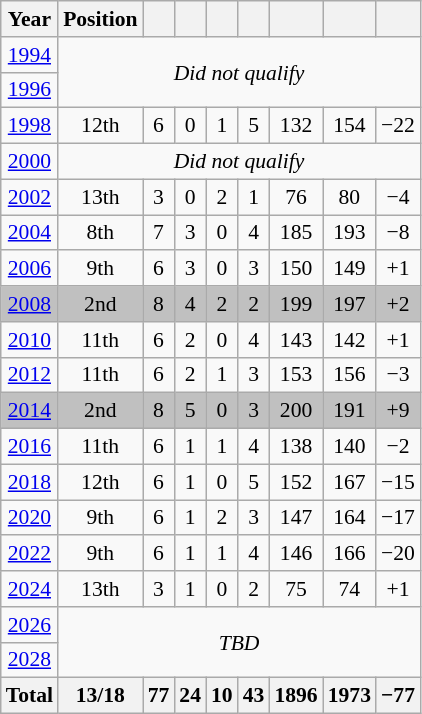<table class="wikitable" style="text-align: center;font-size:90%;">
<tr>
<th>Year</th>
<th>Position</th>
<th></th>
<th></th>
<th></th>
<th></th>
<th></th>
<th></th>
<th></th>
</tr>
<tr>
<td> <a href='#'>1994</a></td>
<td colspan=8 rowspan=2><em>Did not qualify</em></td>
</tr>
<tr>
<td> <a href='#'>1996</a></td>
</tr>
<tr>
<td> <a href='#'>1998</a></td>
<td>12th</td>
<td>6</td>
<td>0</td>
<td>1</td>
<td>5</td>
<td>132</td>
<td>154</td>
<td>−22</td>
</tr>
<tr>
<td> <a href='#'>2000</a></td>
<td colspan=8><em>Did not qualify</em></td>
</tr>
<tr>
<td> <a href='#'>2002</a></td>
<td>13th</td>
<td>3</td>
<td>0</td>
<td>2</td>
<td>1</td>
<td>76</td>
<td>80</td>
<td>−4</td>
</tr>
<tr>
<td> <a href='#'>2004</a></td>
<td>8th</td>
<td>7</td>
<td>3</td>
<td>0</td>
<td>4</td>
<td>185</td>
<td>193</td>
<td>−8</td>
</tr>
<tr>
<td> <a href='#'>2006</a></td>
<td>9th</td>
<td>6</td>
<td>3</td>
<td>0</td>
<td>3</td>
<td>150</td>
<td>149</td>
<td>+1</td>
</tr>
<tr bgcolor=silver>
<td> <a href='#'>2008</a></td>
<td>2nd </td>
<td>8</td>
<td>4</td>
<td>2</td>
<td>2</td>
<td>199</td>
<td>197</td>
<td>+2</td>
</tr>
<tr>
<td>  <a href='#'>2010</a></td>
<td>11th</td>
<td>6</td>
<td>2</td>
<td>0</td>
<td>4</td>
<td>143</td>
<td>142</td>
<td>+1</td>
</tr>
<tr>
<td> <a href='#'>2012</a></td>
<td>11th</td>
<td>6</td>
<td>2</td>
<td>1</td>
<td>3</td>
<td>153</td>
<td>156</td>
<td>−3</td>
</tr>
<tr bgcolor=silver>
<td>  <a href='#'>2014</a></td>
<td>2nd </td>
<td>8</td>
<td>5</td>
<td>0</td>
<td>3</td>
<td>200</td>
<td>191</td>
<td>+9</td>
</tr>
<tr>
<td> <a href='#'>2016</a></td>
<td>11th</td>
<td>6</td>
<td>1</td>
<td>1</td>
<td>4</td>
<td>138</td>
<td>140</td>
<td>−2</td>
</tr>
<tr>
<td> <a href='#'>2018</a></td>
<td>12th</td>
<td>6</td>
<td>1</td>
<td>0</td>
<td>5</td>
<td>152</td>
<td>167</td>
<td>−15</td>
</tr>
<tr>
<td> <a href='#'>2020</a></td>
<td>9th</td>
<td>6</td>
<td>1</td>
<td>2</td>
<td>3</td>
<td>147</td>
<td>164</td>
<td>−17</td>
</tr>
<tr>
<td> <a href='#'>2022</a></td>
<td>9th</td>
<td>6</td>
<td>1</td>
<td>1</td>
<td>4</td>
<td>146</td>
<td>166</td>
<td>−20</td>
</tr>
<tr>
<td> <a href='#'>2024</a></td>
<td>13th</td>
<td>3</td>
<td>1</td>
<td>0</td>
<td>2</td>
<td>75</td>
<td>74</td>
<td>+1</td>
</tr>
<tr>
<td> <a href='#'>2026</a></td>
<td colspan=8 rowspan=2><em>TBD</em></td>
</tr>
<tr>
<td> <a href='#'>2028</a></td>
</tr>
<tr>
<th>Total</th>
<th>13/18</th>
<th>77</th>
<th>24</th>
<th>10</th>
<th>43</th>
<th>1896</th>
<th>1973</th>
<th>−77</th>
</tr>
</table>
